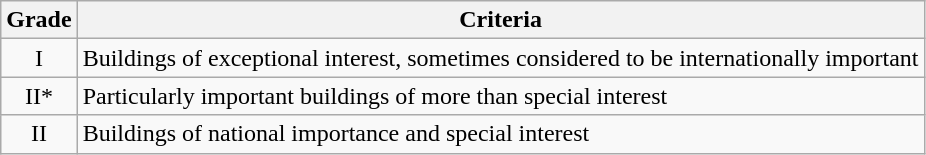<table class="wikitable">
<tr>
<th>Grade</th>
<th>Criteria</th>
</tr>
<tr>
<td align="center" >I</td>
<td>Buildings of exceptional interest, sometimes considered to be internationally important</td>
</tr>
<tr>
<td align="center" >II*</td>
<td>Particularly important buildings of more than special interest</td>
</tr>
<tr>
<td align="center" >II</td>
<td>Buildings of national importance and special interest</td>
</tr>
</table>
